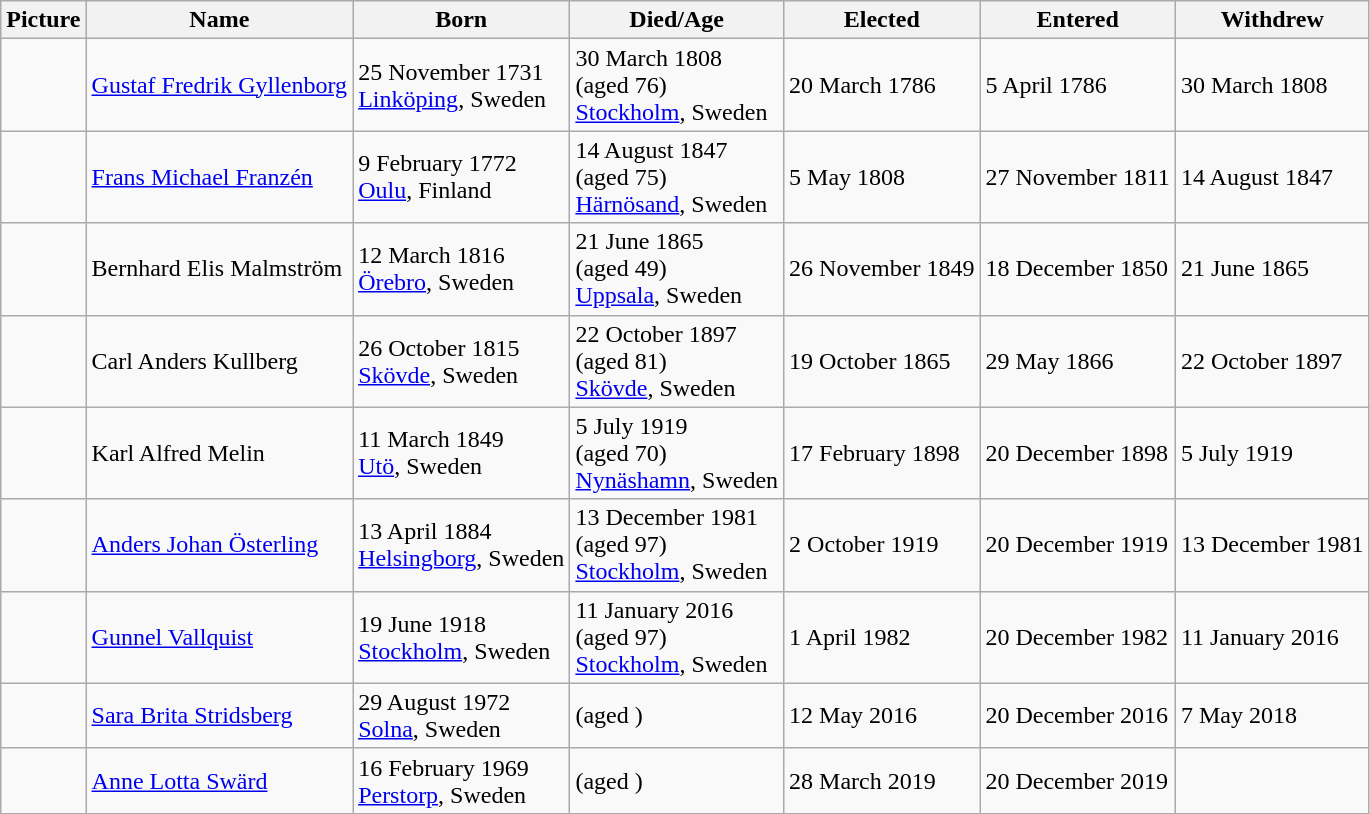<table class="wikitable sortable">
<tr>
<th>Picture</th>
<th>Name</th>
<th>Born</th>
<th>Died/Age</th>
<th>Elected</th>
<th>Entered</th>
<th>Withdrew</th>
</tr>
<tr>
<td></td>
<td><a href='#'>Gustaf Fredrik Gyllenborg</a></td>
<td>25 November 1731 <br> <a href='#'>Linköping</a>, Sweden</td>
<td>30 March 1808 <br> (aged 76) <br> <a href='#'>Stockholm</a>, Sweden</td>
<td>20 March 1786</td>
<td>5 April 1786</td>
<td>30 March 1808</td>
</tr>
<tr>
<td></td>
<td><a href='#'>Frans Michael Franzén</a></td>
<td>9 February 1772 <br> <a href='#'>Oulu</a>, Finland</td>
<td>14 August 1847 <br> (aged 75) <br> <a href='#'>Härnösand</a>, Sweden</td>
<td>5 May 1808</td>
<td>27 November 1811</td>
<td>14 August 1847</td>
</tr>
<tr>
<td></td>
<td>Bernhard Elis Malmström</td>
<td>12 March 1816 <br> <a href='#'>Örebro</a>, Sweden</td>
<td>21 June 1865 <br> (aged 49) <br> <a href='#'>Uppsala</a>, Sweden</td>
<td>26 November 1849</td>
<td>18 December 1850</td>
<td>21 June 1865</td>
</tr>
<tr>
<td></td>
<td>Carl Anders Kullberg</td>
<td>26 October 1815 <br> <a href='#'>Skövde</a>, Sweden</td>
<td>22 October 1897 <br> (aged 81) <br> <a href='#'>Skövde</a>, Sweden</td>
<td>19 October 1865</td>
<td>29 May 1866</td>
<td>22 October 1897</td>
</tr>
<tr>
<td></td>
<td>Karl Alfred Melin</td>
<td>11 March 1849 <br> <a href='#'>Utö</a>, Sweden</td>
<td>5 July 1919 <br> (aged 70) <br> <a href='#'>Nynäshamn</a>, Sweden</td>
<td>17 February 1898</td>
<td>20 December 1898</td>
<td>5 July 1919</td>
</tr>
<tr>
<td></td>
<td><a href='#'>Anders Johan Österling</a></td>
<td>13 April 1884 <br> <a href='#'>Helsingborg</a>, Sweden</td>
<td>13 December 1981 <br> (aged 97) <br> <a href='#'>Stockholm</a>, Sweden</td>
<td>2 October 1919</td>
<td>20 December 1919</td>
<td>13 December 1981</td>
</tr>
<tr>
<td></td>
<td><a href='#'>Gunnel Vallquist</a></td>
<td>19 June 1918 <br> <a href='#'>Stockholm</a>, Sweden</td>
<td>11 January 2016 <br> (aged 97) <br> <a href='#'>Stockholm</a>, Sweden</td>
<td>1 April 1982</td>
<td>20 December 1982</td>
<td>11 January 2016</td>
</tr>
<tr>
<td></td>
<td><a href='#'>Sara Brita Stridsberg</a></td>
<td>29 August 1972 <br> <a href='#'>Solna</a>, Sweden</td>
<td>(aged )</td>
<td>12 May 2016</td>
<td>20 December 2016</td>
<td>7 May 2018</td>
</tr>
<tr>
<td></td>
<td><a href='#'>Anne Lotta Swärd</a></td>
<td>16 February 1969 <br> <a href='#'>Perstorp</a>, Sweden</td>
<td>(aged )</td>
<td>28 March 2019</td>
<td>20 December 2019</td>
<td></td>
</tr>
</table>
